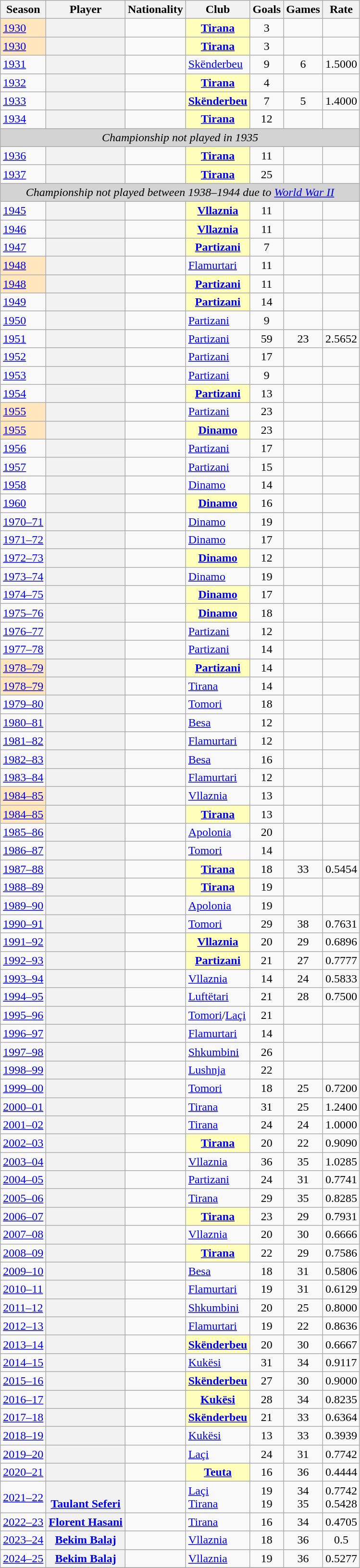<table class="wikitable sortable plainrowheaders">
<tr>
<th scope="col">Season</th>
<th scope="col">Player</th>
<th scope="col">Nationality</th>
<th scope="col">Club</th>
<th scope="col">Goals</th>
<th scope="col">Games</th>
<th scope="col">Rate</th>
</tr>
<tr>
<td bgcolor="#FFE6BD"><a href='#'>1930</a></td>
<th scope="row"></th>
<td></td>
<th scope="row" style="background:#ffb"><a href='#'>Tirana</a></th>
<td style="text-align:center">3</td>
<td style="text-align:center"></td>
<td style="text-align:center"></td>
</tr>
<tr>
<td bgcolor="#FFE6BD"><a href='#'>1930</a></td>
<th scope="row"></th>
<td></td>
<th scope="row" style="background:#ffb"><a href='#'>Tirana</a></th>
<td style="text-align:center">3</td>
<td style="text-align:center"></td>
<td style="text-align:center"></td>
</tr>
<tr>
<td><a href='#'>1931</a></td>
<th scope="row"></th>
<td></td>
<td><a href='#'>Skënderbeu</a></td>
<td style="text-align:center">9</td>
<td style="text-align:center">6</td>
<td style="text-align:center">1.5000</td>
</tr>
<tr>
<td><a href='#'>1932</a></td>
<th scope="row"></th>
<td></td>
<th scope="row" style="background:#ffb"><a href='#'>Tirana</a></th>
<td style="text-align:center">4</td>
<td style="text-align:center"></td>
<td style="text-align:center"></td>
</tr>
<tr>
<td><a href='#'>1933</a></td>
<th scope="row"></th>
<td><br></td>
<th scope="row" style="background:#ffb"><a href='#'>Skënderbeu</a></th>
<td style="text-align:center">7</td>
<td style="text-align:center">5</td>
<td style="text-align:center">1.4000</td>
</tr>
<tr>
<td><a href='#'>1934</a></td>
<th scope="row"></th>
<td></td>
<th scope="row" style="background:#ffb"><a href='#'>Tirana</a></th>
<td style="text-align:center">12</td>
<td style="text-align:center"></td>
<td style="text-align:center"></td>
</tr>
<tr>
<td colspan=7 align=center bgcolor=lightgrey><em>Championship not played in 1935</em></td>
</tr>
<tr>
<td><a href='#'>1936</a></td>
<th scope="row"></th>
<td><br></td>
<th scope="row" style="background:#ffb"><a href='#'>Tirana</a></th>
<td style="text-align:center">11</td>
<td style="text-align:center"></td>
<td style="text-align:center"></td>
</tr>
<tr>
<td><a href='#'>1937</a></td>
<th scope="row"> </th>
<td><br></td>
<th scope="row" style="background:#ffb"><a href='#'>Tirana</a></th>
<td style="text-align:center">25</td>
<td style="text-align:center"></td>
<td style="text-align:center"></td>
</tr>
<tr>
<td colspan=7 align=center bgcolor=lightgrey><em>Championship not played between 1938–1944 due to <a href='#'>World War II</a></em></td>
</tr>
<tr>
<td><a href='#'>1945</a></td>
<th scope="row"></th>
<td></td>
<th scope="row" style="background:#ffb"><a href='#'>Vllaznia</a></th>
<td style="text-align:center">11</td>
<td style="text-align:center"></td>
<td style="text-align:center"></td>
</tr>
<tr>
<td><a href='#'>1946</a></td>
<th scope="row"></th>
<td></td>
<th scope="row" style="background:#ffb"><a href='#'>Vllaznia</a></th>
<td style="text-align:center">11</td>
<td style="text-align:center"></td>
<td style="text-align:center"></td>
</tr>
<tr>
<td><a href='#'>1947</a></td>
<th scope="row"></th>
<td></td>
<th scope="row" style="background:#ffb"><a href='#'>Partizani</a></th>
<td style="text-align:center">7</td>
<td style="text-align:center"></td>
<td style="text-align:center"></td>
</tr>
<tr>
<td bgcolor="#FFE6BD"><a href='#'>1948</a></td>
<th scope="row"></th>
<td></td>
<td><a href='#'>Flamurtari</a></td>
<td style="text-align:center">11</td>
<td style="text-align:center"></td>
<td style="text-align:center"></td>
</tr>
<tr>
<td bgcolor="#FFE6BD"><a href='#'>1948</a></td>
<th scope="row"></th>
<td></td>
<th scope="row" style="background:#ffb"><a href='#'>Partizani</a></th>
<td style="text-align:center">11</td>
<td style="text-align:center"></td>
<td style="text-align:center"></td>
</tr>
<tr>
<td><a href='#'>1949</a></td>
<th scope="row"> </th>
<td></td>
<th scope="row" style="background:#ffb"><a href='#'>Partizani</a></th>
<td style="text-align:center">14</td>
<td style="text-align:center"></td>
<td style="text-align:center"></td>
</tr>
<tr>
<td><a href='#'>1950</a></td>
<th scope="row"></th>
<td></td>
<td><a href='#'>Partizani</a></td>
<td style="text-align:center">9</td>
<td style="text-align:center"></td>
<td style="text-align:center"></td>
</tr>
<tr>
<td><a href='#'>1951</a></td>
<th scope="row"></th>
<td></td>
<td><a href='#'>Partizani</a></td>
<td style="text-align:center">59</td>
<td style="text-align:center">23</td>
<td style="text-align:center">2.5652</td>
</tr>
<tr>
<td><a href='#'>1952</a></td>
<th scope="row"> </th>
<td></td>
<td><a href='#'>Partizani</a></td>
<td style="text-align:center">17</td>
<td style="text-align:center"></td>
<td style="text-align:center"></td>
</tr>
<tr>
<td><a href='#'>1953</a></td>
<th scope="row"> </th>
<td></td>
<td><a href='#'>Partizani</a></td>
<td style="text-align:center">9</td>
<td style="text-align:center"></td>
<td style="text-align:center"></td>
</tr>
<tr>
<td><a href='#'>1954</a></td>
<th scope="row"> </th>
<td></td>
<th scope="row" style="background:#ffb"><a href='#'>Partizani</a></th>
<td style="text-align:center">13</td>
<td style="text-align:center"></td>
<td style="text-align:center"></td>
</tr>
<tr>
<td bgcolor="#FFE6BD"><a href='#'>1955</a></td>
<th scope="row"> </th>
<td></td>
<td><a href='#'>Partizani</a></td>
<td style="text-align:center">23</td>
<td style="text-align:center"></td>
<td style="text-align:center"></td>
</tr>
<tr>
<td bgcolor="#FFE6BD"><a href='#'>1955</a></td>
<th scope="row"></th>
<td></td>
<th scope="row" style="background:#ffb"><a href='#'>Dinamo</a></th>
<td style="text-align:center">23</td>
<td style="text-align:center"></td>
<td style="text-align:center"></td>
</tr>
<tr>
<td><a href='#'>1956</a></td>
<th scope="row"> </th>
<td></td>
<td><a href='#'>Partizani</a></td>
<td style="text-align:center">17</td>
<td style="text-align:center"></td>
<td style="text-align:center"></td>
</tr>
<tr>
<td><a href='#'>1957</a></td>
<th scope="row"></th>
<td><br></td>
<td><a href='#'>Partizani</a></td>
<td style="text-align:center">15</td>
<td style="text-align:center"></td>
<td style="text-align:center"></td>
</tr>
<tr>
<td><a href='#'>1958</a></td>
<th scope="row"> </th>
<td></td>
<td><a href='#'>Dinamo</a></td>
<td style="text-align:center">14</td>
<td style="text-align:center"></td>
<td style="text-align:center"></td>
</tr>
<tr>
<td><a href='#'>1960</a></td>
<th scope="row"> </th>
<td></td>
<th scope="row" style="background:#ffb"><a href='#'>Dinamo</a></th>
<td style="text-align:center">16</td>
<td style="text-align:center"></td>
<td style="text-align:center"></td>
</tr>
<tr>
<td><a href='#'>1970–71</a></td>
<th scope="row"></th>
<td></td>
<td><a href='#'>Dinamo</a></td>
<td style="text-align:center">19</td>
<td style="text-align:center"></td>
<td style="text-align:center"></td>
</tr>
<tr>
<td><a href='#'>1971–72</a></td>
<th scope="row"> </th>
<td></td>
<td><a href='#'>Dinamo</a></td>
<td style="text-align:center">17</td>
<td style="text-align:center"></td>
<td style="text-align:center"></td>
</tr>
<tr>
<td><a href='#'>1972–73</a></td>
<th scope="row"> </th>
<td></td>
<th scope="row" style="background:#ffb"><a href='#'>Dinamo</a></th>
<td style="text-align:center">12</td>
<td style="text-align:center"></td>
<td style="text-align:center"></td>
</tr>
<tr>
<td><a href='#'>1973–74</a></td>
<th scope="row"> </th>
<td></td>
<td><a href='#'>Dinamo</a></td>
<td style="text-align:center">19</td>
<td style="text-align:center"></td>
<td style="text-align:center"></td>
</tr>
<tr>
<td><a href='#'>1974–75</a></td>
<th scope="row"> </th>
<td></td>
<th scope="row" style="background:#ffb"><a href='#'>Dinamo</a></th>
<td style="text-align:center">17</td>
<td style="text-align:center"></td>
<td style="text-align:center"></td>
</tr>
<tr>
<td><a href='#'>1975–76</a></td>
<th scope="row"> </th>
<td></td>
<th scope="row" style="background:#ffb"><a href='#'>Dinamo</a></th>
<td style="text-align:center">18</td>
<td style="text-align:center"></td>
<td style="text-align:center"></td>
</tr>
<tr>
<td><a href='#'>1976–77</a></td>
<th scope="row"></th>
<td></td>
<td><a href='#'>Partizani</a></td>
<td style="text-align:center">12</td>
<td style="text-align:center"></td>
<td style="text-align:center"></td>
</tr>
<tr>
<td><a href='#'>1977–78</a></td>
<th scope="row"> </th>
<td></td>
<td><a href='#'>Partizani</a></td>
<td style="text-align:center">14</td>
<td style="text-align:center"></td>
<td style="text-align:center"></td>
</tr>
<tr>
<td bgcolor="#FFE6BD"><a href='#'>1978–79</a></td>
<th scope="row"> </th>
<td></td>
<th scope="row" style="background:#ffb"><a href='#'>Partizani</a></th>
<td style="text-align:center">14</td>
<td style="text-align:center"></td>
<td style="text-align:center"></td>
</tr>
<tr>
<td bgcolor="#FFE6BD"><a href='#'>1978–79</a></td>
<th scope="row"></th>
<td></td>
<td><a href='#'>Tirana</a></td>
<td style="text-align:center">14</td>
<td style="text-align:center"></td>
<td style="text-align:center"></td>
</tr>
<tr>
<td><a href='#'>1979–80</a></td>
<th scope="row"></th>
<td></td>
<td><a href='#'>Tomori</a></td>
<td style="text-align:center">18</td>
<td style="text-align:center"></td>
<td style="text-align:center"></td>
</tr>
<tr>
<td><a href='#'>1980–81</a></td>
<th scope="row"></th>
<td></td>
<td><a href='#'>Besa</a></td>
<td style="text-align:center">12</td>
<td style="text-align:center"></td>
<td style="text-align:center"></td>
</tr>
<tr>
<td><a href='#'>1981–82</a></td>
<th scope="row"></th>
<td></td>
<td><a href='#'>Flamurtari</a></td>
<td style="text-align:center">12</td>
<td style="text-align:center"></td>
<td style="text-align:center"></td>
</tr>
<tr>
<td><a href='#'>1982–83</a></td>
<th scope="row"> </th>
<td></td>
<td><a href='#'>Besa</a></td>
<td style="text-align:center">16</td>
<td style="text-align:center"></td>
<td style="text-align:center"></td>
</tr>
<tr>
<td><a href='#'>1983–84</a></td>
<th scope="row"> </th>
<td></td>
<td><a href='#'>Flamurtari</a></td>
<td style="text-align:center">12</td>
<td style="text-align:center"></td>
<td style="text-align:center"></td>
</tr>
<tr>
<td bgcolor="#FFE6BD"><a href='#'>1984–85</a></td>
<th scope="row"></th>
<td></td>
<td><a href='#'>Vllaznia</a></td>
<td style="text-align:center">13</td>
<td style="text-align:center"></td>
<td style="text-align:center"></td>
</tr>
<tr>
<td bgcolor="#FFE6BD"><a href='#'>1984–85</a></td>
<th scope="row"></th>
<td></td>
<th scope="row" style="background:#ffb"><a href='#'>Tirana</a></th>
<td style="text-align:center">13</td>
<td style="text-align:center"></td>
<td style="text-align:center"></td>
</tr>
<tr>
<td><a href='#'>1985–86</a></td>
<th scope="row"></th>
<td></td>
<td><a href='#'>Apolonia</a></td>
<td style="text-align:center">20</td>
<td style="text-align:center"></td>
<td style="text-align:center"></td>
</tr>
<tr>
<td><a href='#'>1986–87</a></td>
<th scope="row"></th>
<td></td>
<td><a href='#'>Tomori</a></td>
<td style="text-align:center">14</td>
<td style="text-align:center"></td>
<td style="text-align:center"></td>
</tr>
<tr>
<td><a href='#'>1987–88</a></td>
<th scope="row"></th>
<td></td>
<th scope="row" style="background:#ffb"><a href='#'>Tirana</a></th>
<td style="text-align:center">18</td>
<td style="text-align:center">33</td>
<td style="text-align:center">0.5454</td>
</tr>
<tr>
<td><a href='#'>1988–89</a></td>
<th scope="row"> </th>
<td></td>
<th scope="row" style="background:#ffb"><a href='#'>Tirana</a></th>
<td style="text-align:center">19</td>
<td style="text-align:center"></td>
<td style="text-align:center"></td>
</tr>
<tr>
<td><a href='#'>1989–90</a></td>
<th scope="row"> </th>
<td></td>
<td><a href='#'>Apolonia</a></td>
<td style="text-align:center">19</td>
<td style="text-align:center"></td>
<td style="text-align:center"></td>
</tr>
<tr>
<td><a href='#'>1990–91</a></td>
<th scope="row"></th>
<td></td>
<td><a href='#'>Tomori</a></td>
<td style="text-align:center">29</td>
<td style="text-align:center">38</td>
<td style="text-align:center">0.7631</td>
</tr>
<tr>
<td><a href='#'>1991–92</a></td>
<th scope="row"></th>
<td></td>
<th scope="row" style="background:#ffb"><a href='#'>Vllaznia</a></th>
<td style="text-align:center">20</td>
<td style="text-align:center">29</td>
<td style="text-align:center">0.6896</td>
</tr>
<tr>
<td><a href='#'>1992–93</a></td>
<th scope="row"></th>
<td></td>
<th scope="row" style="background:#ffb"><a href='#'>Partizani</a></th>
<td style="text-align:center">21</td>
<td style="text-align:center">27</td>
<td style="text-align:center">0.7777</td>
</tr>
<tr>
<td><a href='#'>1993–94</a></td>
<th scope="row"></th>
<td></td>
<td><a href='#'>Vllaznia</a></td>
<td style="text-align:center">14</td>
<td style="text-align:center">24</td>
<td style="text-align:center">0.5833</td>
</tr>
<tr>
<td><a href='#'>1994–95</a></td>
<th scope="row"></th>
<td></td>
<td><a href='#'>Luftëtari</a></td>
<td style="text-align:center">21</td>
<td style="text-align:center">28</td>
<td style="text-align:center">0.7500</td>
</tr>
<tr>
<td><a href='#'>1995–96</a></td>
<th scope="row"></th>
<td></td>
<td><a href='#'>Tomori</a>/<a href='#'>Laçi</a></td>
<td style="text-align:center">21</td>
<td style="text-align:center"></td>
<td style="text-align:center"></td>
</tr>
<tr>
<td><a href='#'>1996–97</a></td>
<th scope="row"></th>
<td></td>
<td><a href='#'>Flamurtari</a></td>
<td style="text-align:center">14</td>
<td style="text-align:center"></td>
<td style="text-align:center"></td>
</tr>
<tr>
<td><a href='#'>1997–98</a></td>
<th scope="row"></th>
<td></td>
<td><a href='#'>Shkumbini</a></td>
<td style="text-align:center">26</td>
<td style="text-align:center"></td>
<td style="text-align:center"></td>
</tr>
<tr>
<td><a href='#'>1998–99</a></td>
<th scope="row"></th>
<td></td>
<td><a href='#'>Lushnja</a></td>
<td style="text-align:center">22</td>
<td style="text-align:center"></td>
<td style="text-align:center"></td>
</tr>
<tr>
<td><a href='#'>1999–00</a></td>
<th scope="row"></th>
<td></td>
<td><a href='#'>Tomori</a></td>
<td style="text-align:center">18</td>
<td style="text-align:center">25</td>
<td style="text-align:center">0.7200</td>
</tr>
<tr>
<td><a href='#'>2000–01</a></td>
<th scope="row"></th>
<td></td>
<td><a href='#'>Tirana</a></td>
<td style="text-align:center">31</td>
<td style="text-align:center">25</td>
<td style="text-align:center">1.2400</td>
</tr>
<tr>
<td><a href='#'>2001–02</a></td>
<th scope="row"> </th>
<td></td>
<td><a href='#'>Tirana</a></td>
<td style="text-align:center">24</td>
<td style="text-align:center">24</td>
<td style="text-align:center">1.0000</td>
</tr>
<tr>
<td><a href='#'>2002–03</a></td>
<th scope="row"></th>
<td></td>
<th scope="row" style="background:#ffb"><a href='#'>Tirana</a></th>
<td style="text-align:center">20</td>
<td style="text-align:center">22</td>
<td style="text-align:center">0.9090</td>
</tr>
<tr>
<td><a href='#'>2003–04</a></td>
<th scope="row"></th>
<td></td>
<td><a href='#'>Vllaznia</a></td>
<td style="text-align:center">36</td>
<td style="text-align:center">35</td>
<td style="text-align:center">1.0285</td>
</tr>
<tr>
<td><a href='#'>2004–05</a></td>
<th scope="row"></th>
<td></td>
<td><a href='#'>Partizani</a></td>
<td style="text-align:center">24</td>
<td style="text-align:center">31</td>
<td style="text-align:center">0.7741</td>
</tr>
<tr>
<td><a href='#'>2005–06</a></td>
<th scope="row"></th>
<td></td>
<td><a href='#'>Tirana</a></td>
<td style="text-align:center">29</td>
<td style="text-align:center">35</td>
<td style="text-align:center">0.8285</td>
</tr>
<tr>
<td><a href='#'>2006–07</a></td>
<th scope="row"> </th>
<td></td>
<th scope="row" style="background:#ffb"><a href='#'>Tirana</a></th>
<td style="text-align:center">23</td>
<td style="text-align:center">29</td>
<td style="text-align:center">0.7931</td>
</tr>
<tr>
<td><a href='#'>2007–08</a></td>
<th scope="row"> </th>
<td></td>
<td><a href='#'>Vllaznia</a></td>
<td style="text-align:center">20</td>
<td style="text-align:center">30</td>
<td style="text-align:center">0.6666</td>
</tr>
<tr>
<td><a href='#'>2008–09</a></td>
<th scope="row"></th>
<td></td>
<th scope="row" style="background:#ffb"><a href='#'>Tirana</a></th>
<td style="text-align:center">22</td>
<td style="text-align:center">29</td>
<td style="text-align:center">0.7586</td>
</tr>
<tr>
<td><a href='#'>2009–10</a></td>
<th scope="row"></th>
<td></td>
<td><a href='#'>Besa</a></td>
<td style="text-align:center">18</td>
<td style="text-align:center">31</td>
<td style="text-align:center">0.5806</td>
</tr>
<tr>
<td><a href='#'>2010–11</a></td>
<th scope="row"> </th>
<td></td>
<td><a href='#'>Flamurtari</a></td>
<td style="text-align:center">19</td>
<td style="text-align:center">31</td>
<td style="text-align:center">0.6129</td>
</tr>
<tr>
<td><a href='#'>2011–12</a></td>
<th scope="row"></th>
<td></td>
<td><a href='#'>Shkumbini</a></td>
<td style="text-align:center">20</td>
<td style="text-align:center">25</td>
<td style="text-align:center">0.8000</td>
</tr>
<tr>
<td><a href='#'>2012–13</a></td>
<th scope="row"> </th>
<td></td>
<td><a href='#'>Flamurtari</a></td>
<td style="text-align:center">19</td>
<td style="text-align:center">22</td>
<td style="text-align:center">0.8636</td>
</tr>
<tr>
<td><a href='#'>2013–14</a></td>
<th scope="row"></th>
<td></td>
<th scope="row" style="background:#ffb"><a href='#'>Skënderbeu</a></th>
<td style="text-align:center">20</td>
<td style="text-align:center">30</td>
<td style="text-align:center">0.6667</td>
</tr>
<tr>
<td><a href='#'>2014–15</a></td>
<th scope="row"> </th>
<td></td>
<td><a href='#'>Kukësi</a></td>
<td style="text-align:center">31</td>
<td style="text-align:center">34</td>
<td style="text-align:center">0.9117</td>
</tr>
<tr>
<td><a href='#'>2015–16</a></td>
<th scope="row"> </th>
<td></td>
<th scope="row" style="background:#ffb"><a href='#'>Skënderbeu</a></th>
<td style="text-align:center">27</td>
<td style="text-align:center">30</td>
<td style="text-align:center">0.9000</td>
</tr>
<tr>
<td><a href='#'>2016–17</a></td>
<th scope="row"> </th>
<td></td>
<th scope="row" style="background:#ffb"><a href='#'>Kukësi</a></th>
<td style="text-align:center">28</td>
<td style="text-align:center">34</td>
<td style="text-align:center">0.8235</td>
</tr>
<tr>
<td><a href='#'>2017–18</a></td>
<th scope="row"></th>
<td></td>
<th scope="row" style="background:#ffb"><a href='#'>Skënderbeu</a></th>
<td style="text-align:center">21</td>
<td style="text-align:center">33</td>
<td style="text-align:center">0.6364</td>
</tr>
<tr>
<td><a href='#'>2018–19</a></td>
<th scope="row"></th>
<td></td>
<td><a href='#'>Kukësi</a></td>
<td style="text-align:center">13</td>
<td style="text-align:center">33</td>
<td style="text-align:center">0.3939</td>
</tr>
<tr>
<td><a href='#'>2019–20</a></td>
<th scope="row"></th>
<td></td>
<td><a href='#'>Laçi</a></td>
<td style="text-align:center">24</td>
<td style="text-align:center">31</td>
<td style="text-align:center">0.7742</td>
</tr>
<tr>
<td><a href='#'>2020–21</a></td>
<th scope="row"></th>
<td></td>
<th scope="row" style="background:#ffb"><a href='#'>Teuta</a></th>
<td style="text-align:center">16</td>
<td style="text-align:center">36</td>
<td style="text-align:center">0.4444</td>
</tr>
<tr>
<td><a href='#'>2021–22</a></td>
<th scope="row"><br><a href='#'>Taulant Seferi</a></th>
<td><br> </td>
<td><a href='#'>Laçi</a><br><a href='#'>Tirana</a></td>
<td style="text-align:center">19<br>19</td>
<td style="text-align:center">34<br>35</td>
<td style="text-align:center">0.7742<br>0.5428</td>
</tr>
<tr>
<td><a href='#'>2022–23</a></td>
<th scope="row"><a href='#'>Florent Hasani</a></th>
<td></td>
<td><a href='#'>Tirana</a></td>
<td style="text-align:center">16</td>
<td style="text-align:center">34</td>
<td style="text-align:center">0.4705</td>
</tr>
<tr>
<td><a href='#'>2023–24</a></td>
<th scope="row"><a href='#'>Bekim Balaj</a></th>
<td></td>
<td><a href='#'>Vllaznia</a></td>
<td style="text-align:center">18</td>
<td style="text-align:center">36</td>
<td style="text-align:center">0.5</td>
</tr>
<tr>
<td><a href='#'>2024–25</a></td>
<th scope="row"><a href='#'>Bekim Balaj</a> </th>
<td></td>
<td><a href='#'>Vllaznia</a></td>
<td style="text-align:center">19</td>
<td style="text-align:center">36</td>
<td style="text-align:center">0.5277</td>
</tr>
<tr>
</tr>
</table>
